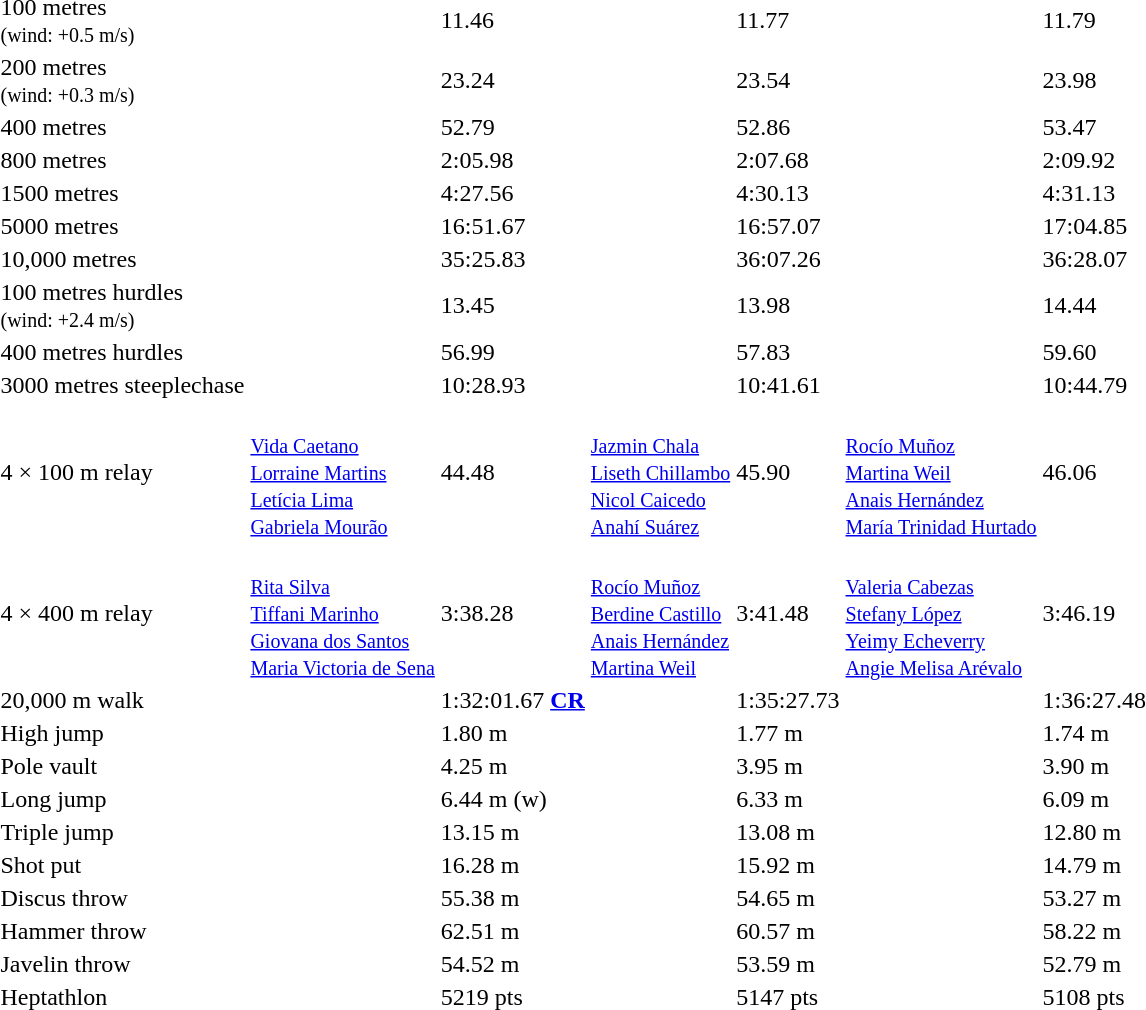<table>
<tr>
<td>100 metres <small><br>(wind: +0.5 m/s)</small></td>
<td></td>
<td>11.46</td>
<td></td>
<td>11.77</td>
<td></td>
<td>11.79</td>
</tr>
<tr>
<td>200 metres <small><br>(wind: +0.3 m/s)</small></td>
<td></td>
<td>23.24</td>
<td></td>
<td>23.54</td>
<td></td>
<td>23.98</td>
</tr>
<tr>
<td>400 metres</td>
<td></td>
<td>52.79</td>
<td></td>
<td>52.86</td>
<td></td>
<td>53.47</td>
</tr>
<tr>
<td>800 metres</td>
<td></td>
<td>2:05.98</td>
<td></td>
<td>2:07.68</td>
<td></td>
<td>2:09.92</td>
</tr>
<tr>
<td>1500 metres</td>
<td></td>
<td>4:27.56</td>
<td></td>
<td>4:30.13</td>
<td></td>
<td>4:31.13</td>
</tr>
<tr>
<td>5000 metres</td>
<td></td>
<td>16:51.67</td>
<td></td>
<td>16:57.07</td>
<td></td>
<td>17:04.85</td>
</tr>
<tr>
<td>10,000 metres</td>
<td></td>
<td>35:25.83</td>
<td></td>
<td>36:07.26</td>
<td></td>
<td>36:28.07</td>
</tr>
<tr>
<td>100 metres hurdles <small><br>(wind: +2.4 m/s)</small></td>
<td></td>
<td>13.45</td>
<td></td>
<td>13.98</td>
<td></td>
<td>14.44</td>
</tr>
<tr>
<td>400 metres hurdles</td>
<td></td>
<td>56.99</td>
<td></td>
<td>57.83</td>
<td></td>
<td>59.60</td>
</tr>
<tr>
<td>3000 metres steeplechase</td>
<td></td>
<td>10:28.93</td>
<td></td>
<td>10:41.61</td>
<td></td>
<td>10:44.79</td>
</tr>
<tr>
<td>4 × 100 m relay</td>
<td><br><small><a href='#'>Vida Caetano</a><br><a href='#'>Lorraine Martins</a><br><a href='#'>Letícia Lima</a><br><a href='#'>Gabriela Mourão</a></small></td>
<td>44.48</td>
<td><br><small><a href='#'>Jazmin Chala</a><br><a href='#'>Liseth Chillambo</a><br><a href='#'>Nicol Caicedo</a><br><a href='#'>Anahí Suárez</a></small></td>
<td>45.90</td>
<td><br><small><a href='#'>Rocío Muñoz</a><br><a href='#'>Martina Weil</a><br><a href='#'>Anais Hernández</a><br><a href='#'>María Trinidad Hurtado</a></small></td>
<td>46.06</td>
</tr>
<tr>
<td>4 × 400 m relay</td>
<td><br><small><a href='#'>Rita Silva</a><br><a href='#'>Tiffani Marinho</a><br><a href='#'>Giovana dos Santos</a><br><a href='#'>Maria Victoria de Sena</a></small></td>
<td>3:38.28</td>
<td><br><small><a href='#'>Rocío Muñoz</a><br><a href='#'>Berdine Castillo</a><br><a href='#'>Anais Hernández</a><br><a href='#'>Martina Weil</a></small></td>
<td>3:41.48</td>
<td><br><small><a href='#'>Valeria Cabezas</a><br><a href='#'>Stefany López</a><br><a href='#'>Yeimy Echeverry</a><br><a href='#'>Angie Melisa Arévalo</a></small></td>
<td>3:46.19</td>
</tr>
<tr>
<td>20,000 m walk</td>
<td></td>
<td>1:32:01.67 <strong><a href='#'>CR</a></strong></td>
<td></td>
<td>1:35:27.73</td>
<td></td>
<td>1:36:27.48</td>
</tr>
<tr>
<td>High jump</td>
<td></td>
<td>1.80 m</td>
<td></td>
<td>1.77 m</td>
<td></td>
<td>1.74 m</td>
</tr>
<tr>
<td>Pole vault</td>
<td></td>
<td>4.25 m</td>
<td></td>
<td>3.95 m</td>
<td></td>
<td>3.90 m</td>
</tr>
<tr>
<td>Long jump</td>
<td></td>
<td>6.44 m (w)</td>
<td></td>
<td>6.33 m</td>
<td></td>
<td>6.09 m</td>
</tr>
<tr>
<td>Triple jump</td>
<td></td>
<td>13.15 m</td>
<td></td>
<td>13.08 m</td>
<td></td>
<td>12.80 m</td>
</tr>
<tr>
<td>Shot put</td>
<td></td>
<td>16.28 m</td>
<td></td>
<td>15.92 m</td>
<td></td>
<td>14.79 m</td>
</tr>
<tr>
<td>Discus throw</td>
<td></td>
<td>55.38 m</td>
<td></td>
<td>54.65 m</td>
<td></td>
<td>53.27 m</td>
</tr>
<tr>
<td>Hammer throw</td>
<td></td>
<td>62.51 m</td>
<td></td>
<td>60.57 m</td>
<td></td>
<td>58.22 m</td>
</tr>
<tr>
<td>Javelin throw</td>
<td></td>
<td>54.52 m</td>
<td></td>
<td>53.59 m</td>
<td></td>
<td>52.79 m</td>
</tr>
<tr>
<td>Heptathlon</td>
<td></td>
<td>5219 pts</td>
<td></td>
<td>5147 pts</td>
<td></td>
<td>5108 pts</td>
</tr>
</table>
